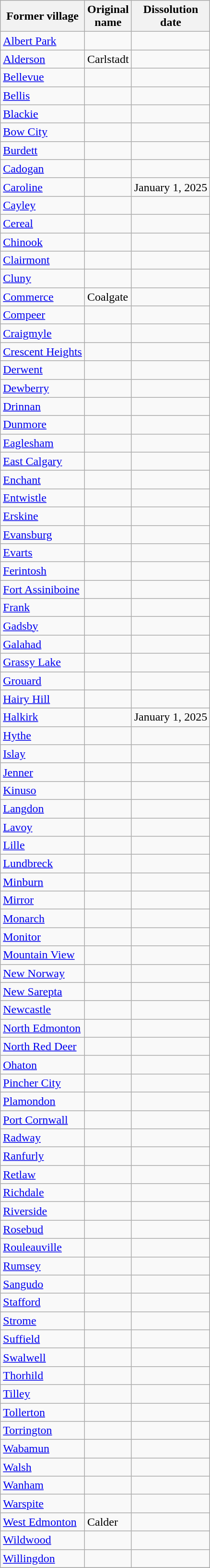<table class="wikitable sortable">
<tr>
<th>Former village</th>
<th>Original<br>name</th>
<th>Dissolution<br>date</th>
</tr>
<tr>
<td><a href='#'>Albert Park</a></td>
<td> </td>
<td></td>
</tr>
<tr>
<td><a href='#'>Alderson</a></td>
<td>Carlstadt</td>
<td></td>
</tr>
<tr>
<td><a href='#'>Bellevue</a></td>
<td> </td>
<td></td>
</tr>
<tr>
<td><a href='#'>Bellis</a></td>
<td> </td>
<td></td>
</tr>
<tr>
<td><a href='#'>Blackie</a></td>
<td> </td>
<td></td>
</tr>
<tr>
<td><a href='#'>Bow City</a></td>
<td> </td>
<td></td>
</tr>
<tr>
<td><a href='#'>Burdett</a></td>
<td> </td>
<td></td>
</tr>
<tr>
<td><a href='#'>Cadogan</a></td>
<td> </td>
<td></td>
</tr>
<tr>
<td><a href='#'>Caroline</a></td>
<td> </td>
<td>January 1, 2025</td>
</tr>
<tr>
<td><a href='#'>Cayley</a></td>
<td> </td>
<td></td>
</tr>
<tr>
<td><a href='#'>Cereal</a></td>
<td> </td>
<td></td>
</tr>
<tr>
<td><a href='#'>Chinook</a></td>
<td> </td>
<td></td>
</tr>
<tr>
<td><a href='#'>Clairmont</a></td>
<td> </td>
<td></td>
</tr>
<tr>
<td><a href='#'>Cluny</a></td>
<td> </td>
<td></td>
</tr>
<tr>
<td><a href='#'>Commerce</a></td>
<td>Coalgate</td>
<td></td>
</tr>
<tr>
<td><a href='#'>Compeer</a></td>
<td> </td>
<td></td>
</tr>
<tr>
<td><a href='#'>Craigmyle</a></td>
<td> </td>
<td></td>
</tr>
<tr>
<td><a href='#'>Crescent Heights</a></td>
<td> </td>
<td></td>
</tr>
<tr>
<td><a href='#'>Derwent</a></td>
<td> </td>
<td></td>
</tr>
<tr>
<td><a href='#'>Dewberry</a></td>
<td> </td>
<td></td>
</tr>
<tr>
<td><a href='#'>Drinnan</a></td>
<td> </td>
<td></td>
</tr>
<tr>
<td><a href='#'>Dunmore</a></td>
<td> </td>
<td></td>
</tr>
<tr>
<td><a href='#'>Eaglesham</a></td>
<td> </td>
<td></td>
</tr>
<tr>
<td><a href='#'>East Calgary</a></td>
<td> </td>
<td></td>
</tr>
<tr>
<td><a href='#'>Enchant</a></td>
<td> </td>
<td></td>
</tr>
<tr>
<td><a href='#'>Entwistle</a></td>
<td> </td>
<td></td>
</tr>
<tr>
<td><a href='#'>Erskine</a></td>
<td> </td>
<td></td>
</tr>
<tr>
<td><a href='#'>Evansburg</a></td>
<td> </td>
<td></td>
</tr>
<tr>
<td><a href='#'>Evarts</a></td>
<td> </td>
<td></td>
</tr>
<tr>
<td><a href='#'>Ferintosh</a></td>
<td> </td>
<td></td>
</tr>
<tr>
<td><a href='#'>Fort Assiniboine</a></td>
<td> </td>
<td></td>
</tr>
<tr>
<td><a href='#'>Frank</a></td>
<td> </td>
<td></td>
</tr>
<tr>
<td><a href='#'>Gadsby</a></td>
<td> </td>
<td></td>
</tr>
<tr>
<td><a href='#'>Galahad</a></td>
<td> </td>
<td></td>
</tr>
<tr>
<td><a href='#'>Grassy Lake</a></td>
<td> </td>
<td></td>
</tr>
<tr>
<td><a href='#'>Grouard</a></td>
<td> </td>
<td></td>
</tr>
<tr>
<td><a href='#'>Hairy Hill</a></td>
<td> </td>
<td></td>
</tr>
<tr>
<td><a href='#'>Halkirk</a></td>
<td> </td>
<td>January 1, 2025</td>
</tr>
<tr>
<td><a href='#'>Hythe</a></td>
<td> </td>
<td></td>
</tr>
<tr>
<td><a href='#'>Islay</a></td>
<td> </td>
<td></td>
</tr>
<tr>
<td><a href='#'>Jenner</a></td>
<td> </td>
<td></td>
</tr>
<tr>
<td><a href='#'>Kinuso</a></td>
<td> </td>
<td></td>
</tr>
<tr>
<td><a href='#'>Langdon</a></td>
<td> </td>
<td></td>
</tr>
<tr>
<td><a href='#'>Lavoy</a></td>
<td> </td>
<td></td>
</tr>
<tr>
<td><a href='#'>Lille</a></td>
<td> </td>
<td></td>
</tr>
<tr>
<td><a href='#'>Lundbreck</a></td>
<td> </td>
<td></td>
</tr>
<tr>
<td><a href='#'>Minburn</a></td>
<td> </td>
<td></td>
</tr>
<tr>
<td><a href='#'>Mirror</a></td>
<td> </td>
<td></td>
</tr>
<tr>
<td><a href='#'>Monarch</a></td>
<td> </td>
<td></td>
</tr>
<tr>
<td><a href='#'>Monitor</a></td>
<td> </td>
<td></td>
</tr>
<tr>
<td><a href='#'>Mountain View</a></td>
<td> </td>
<td></td>
</tr>
<tr>
<td><a href='#'>New Norway</a></td>
<td> </td>
<td></td>
</tr>
<tr>
<td><a href='#'>New Sarepta</a></td>
<td> </td>
<td></td>
</tr>
<tr>
<td><a href='#'>Newcastle</a></td>
<td> </td>
<td></td>
</tr>
<tr>
<td><a href='#'>North Edmonton</a></td>
<td> </td>
<td></td>
</tr>
<tr>
<td><a href='#'>North Red Deer</a></td>
<td> </td>
<td></td>
</tr>
<tr>
<td><a href='#'>Ohaton</a></td>
<td> </td>
<td></td>
</tr>
<tr>
<td><a href='#'>Pincher City</a></td>
<td> </td>
<td></td>
</tr>
<tr>
<td><a href='#'>Plamondon</a></td>
<td> </td>
<td></td>
</tr>
<tr>
<td><a href='#'>Port Cornwall</a></td>
<td> </td>
<td></td>
</tr>
<tr>
<td><a href='#'>Radway</a></td>
<td> </td>
<td></td>
</tr>
<tr>
<td><a href='#'>Ranfurly</a></td>
<td> </td>
<td></td>
</tr>
<tr>
<td><a href='#'>Retlaw</a></td>
<td> </td>
<td></td>
</tr>
<tr>
<td><a href='#'>Richdale</a></td>
<td> </td>
<td></td>
</tr>
<tr>
<td><a href='#'>Riverside</a></td>
<td> </td>
<td></td>
</tr>
<tr>
<td><a href='#'>Rosebud</a></td>
<td> </td>
<td></td>
</tr>
<tr>
<td><a href='#'>Rouleauville</a></td>
<td> </td>
<td></td>
</tr>
<tr>
<td><a href='#'>Rumsey</a></td>
<td> </td>
<td></td>
</tr>
<tr>
<td><a href='#'>Sangudo</a></td>
<td> </td>
<td></td>
</tr>
<tr>
<td><a href='#'>Stafford</a></td>
<td> </td>
<td></td>
</tr>
<tr>
<td><a href='#'>Strome</a></td>
<td> </td>
<td></td>
</tr>
<tr>
<td><a href='#'>Suffield</a></td>
<td> </td>
<td></td>
</tr>
<tr>
<td><a href='#'>Swalwell</a></td>
<td> </td>
<td></td>
</tr>
<tr>
<td><a href='#'>Thorhild</a></td>
<td> </td>
<td></td>
</tr>
<tr>
<td><a href='#'>Tilley</a></td>
<td> </td>
<td></td>
</tr>
<tr>
<td><a href='#'>Tollerton</a></td>
<td> </td>
<td></td>
</tr>
<tr>
<td><a href='#'>Torrington</a></td>
<td> </td>
<td></td>
</tr>
<tr>
<td><a href='#'>Wabamun</a></td>
<td> </td>
<td></td>
</tr>
<tr>
<td><a href='#'>Walsh</a></td>
<td> </td>
<td></td>
</tr>
<tr>
<td><a href='#'>Wanham</a></td>
<td> </td>
<td></td>
</tr>
<tr>
<td><a href='#'>Warspite</a></td>
<td> </td>
<td></td>
</tr>
<tr>
<td><a href='#'>West Edmonton</a></td>
<td>Calder</td>
<td></td>
</tr>
<tr>
<td><a href='#'>Wildwood</a></td>
<td> </td>
<td></td>
</tr>
<tr>
<td><a href='#'>Willingdon</a></td>
<td> </td>
<td></td>
</tr>
<tr>
</tr>
</table>
